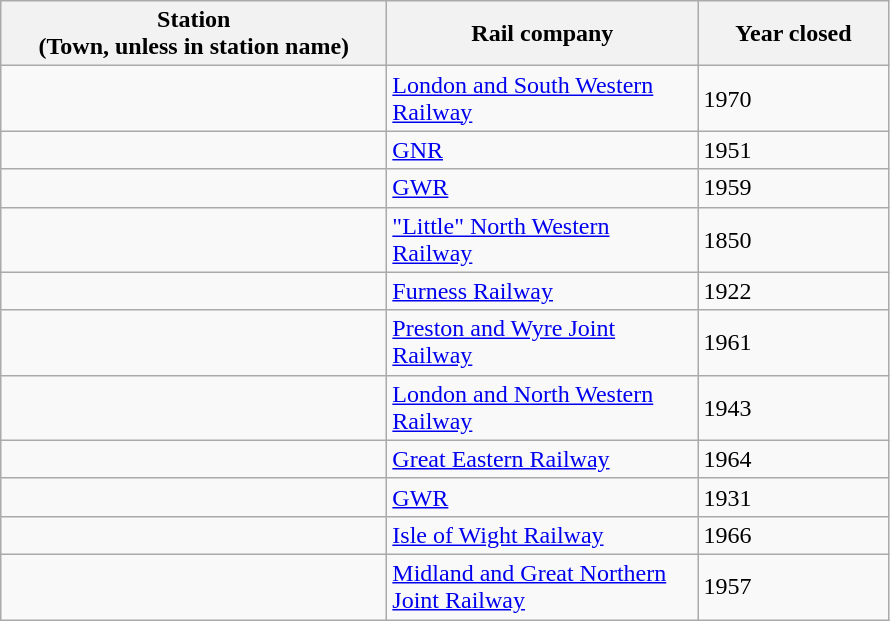<table class="wikitable sortable">
<tr>
<th style="width:250px">Station<br>(Town, unless in station name)</th>
<th style="width:200px">Rail company</th>
<th style="width:120px">Year closed</th>
</tr>
<tr>
<td></td>
<td><a href='#'>London and South Western Railway</a></td>
<td>1970</td>
</tr>
<tr>
<td></td>
<td><a href='#'>GNR</a></td>
<td>1951</td>
</tr>
<tr>
<td></td>
<td><a href='#'>GWR</a></td>
<td>1959</td>
</tr>
<tr>
<td></td>
<td><a href='#'>"Little" North Western Railway</a></td>
<td>1850</td>
</tr>
<tr>
<td></td>
<td><a href='#'>Furness Railway</a></td>
<td>1922</td>
</tr>
<tr>
<td></td>
<td><a href='#'>Preston and Wyre Joint Railway</a></td>
<td>1961</td>
</tr>
<tr>
<td></td>
<td><a href='#'>London and North Western Railway</a></td>
<td>1943</td>
</tr>
<tr>
<td></td>
<td><a href='#'>Great Eastern Railway</a></td>
<td>1964</td>
</tr>
<tr>
<td></td>
<td><a href='#'>GWR</a></td>
<td>1931</td>
</tr>
<tr>
<td></td>
<td><a href='#'>Isle of Wight Railway</a></td>
<td>1966</td>
</tr>
<tr>
<td></td>
<td><a href='#'>Midland and Great Northern Joint Railway</a></td>
<td>1957</td>
</tr>
</table>
